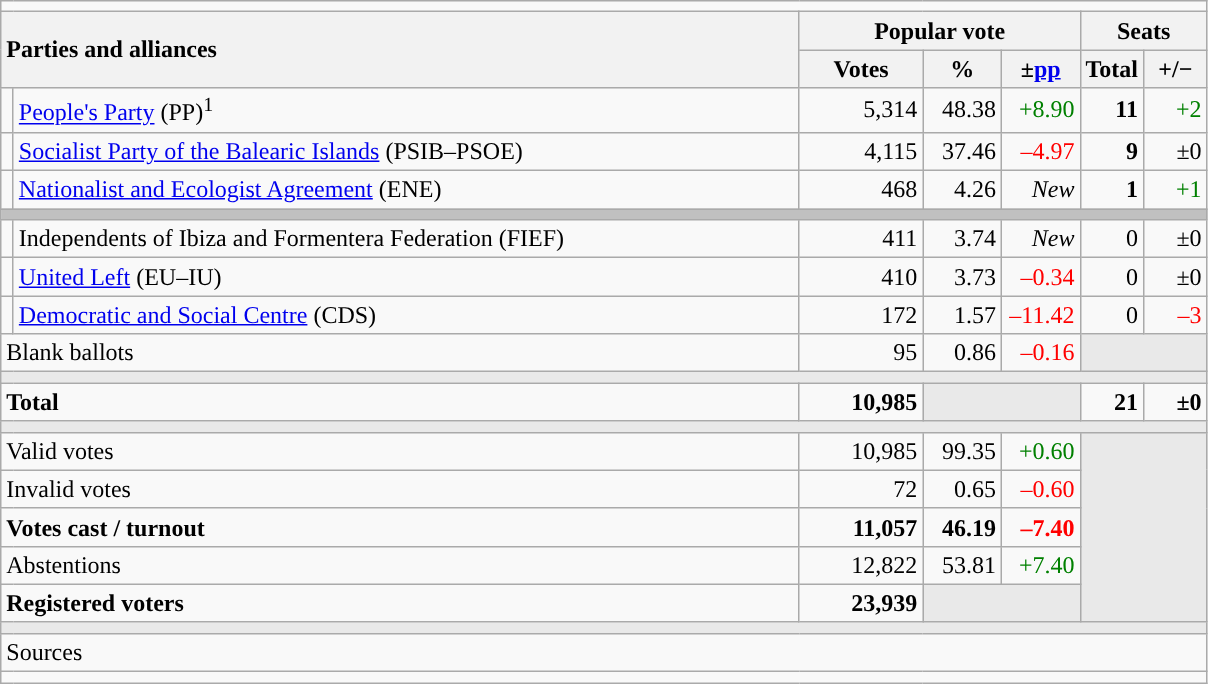<table class="wikitable" style="text-align:right;">
<tr>
<td colspan="7"></td>
</tr>
<tr>
<th style="text-align:left;" rowspan="2" colspan="2" width="525">Parties and alliances</th>
<th colspan="3">Popular vote</th>
<th colspan="2">Seats</th>
</tr>
<tr>
<th width="75">Votes</th>
<th width="45">%</th>
<th width="45">±<a href='#'>pp</a></th>
<th width="35">Total</th>
<th width="35">+/−</th>
</tr>
<tr>
<td width="1" style="color:inherit;background:"></td>
<td align="left"><a href='#'>People's Party</a> (PP)<sup>1</sup></td>
<td>5,314</td>
<td>48.38</td>
<td style="color:green;">+8.90</td>
<td><strong>11</strong></td>
<td style="color:green;">+2</td>
</tr>
<tr>
<td style="color:inherit;background:"></td>
<td align="left"><a href='#'>Socialist Party of the Balearic Islands</a> (PSIB–PSOE)</td>
<td>4,115</td>
<td>37.46</td>
<td style="color:red;">–4.97</td>
<td><strong>9</strong></td>
<td>±0</td>
</tr>
<tr>
<td style="color:inherit;background:"></td>
<td align="left"><a href='#'>Nationalist and Ecologist Agreement</a> (ENE)</td>
<td>468</td>
<td>4.26</td>
<td><em>New</em></td>
<td><strong>1</strong></td>
<td style="color:green;">+1</td>
</tr>
<tr>
<td colspan="7" bgcolor="#C0C0C0"></td>
</tr>
<tr>
<td style="color:inherit;background:"></td>
<td align="left">Independents of Ibiza and Formentera Federation (FIEF)</td>
<td>411</td>
<td>3.74</td>
<td><em>New</em></td>
<td>0</td>
<td>±0</td>
</tr>
<tr>
<td style="color:inherit;background:"></td>
<td align="left"><a href='#'>United Left</a> (EU–IU)</td>
<td>410</td>
<td>3.73</td>
<td style="color:red;">–0.34</td>
<td>0</td>
<td>±0</td>
</tr>
<tr>
<td style="color:inherit;background:"></td>
<td align="left"><a href='#'>Democratic and Social Centre</a> (CDS)</td>
<td>172</td>
<td>1.57</td>
<td style="color:red;">–11.42</td>
<td>0</td>
<td style="color:red;">–3</td>
</tr>
<tr>
<td align="left" colspan="2">Blank ballots</td>
<td>95</td>
<td>0.86</td>
<td style="color:red;">–0.16</td>
<td bgcolor="#E9E9E9" colspan="2"></td>
</tr>
<tr>
<td colspan="7" bgcolor="#E9E9E9"></td>
</tr>
<tr style="font-weight:bold;">
<td align="left" colspan="2">Total</td>
<td>10,985</td>
<td bgcolor="#E9E9E9" colspan="2"></td>
<td>21</td>
<td>±0</td>
</tr>
<tr>
<td colspan="7" bgcolor="#E9E9E9"></td>
</tr>
<tr>
<td align="left" colspan="2">Valid votes</td>
<td>10,985</td>
<td>99.35</td>
<td style="color:green;">+0.60</td>
<td bgcolor="#E9E9E9" colspan="2" rowspan="5"></td>
</tr>
<tr>
<td align="left" colspan="2">Invalid votes</td>
<td>72</td>
<td>0.65</td>
<td style="color:red;">–0.60</td>
</tr>
<tr style="font-weight:bold;">
<td align="left" colspan="2">Votes cast / turnout</td>
<td>11,057</td>
<td>46.19</td>
<td style="color:red;">–7.40</td>
</tr>
<tr>
<td align="left" colspan="2">Abstentions</td>
<td>12,822</td>
<td>53.81</td>
<td style="color:green;">+7.40</td>
</tr>
<tr style="font-weight:bold;">
<td align="left" colspan="2">Registered voters</td>
<td>23,939</td>
<td bgcolor="#E9E9E9" colspan="2"></td>
</tr>
<tr>
<td colspan="7" bgcolor="#E9E9E9"></td>
</tr>
<tr>
<td align="left" colspan="7">Sources</td>
</tr>
<tr>
<td colspan="7" style="text-align:left; max-width:790px;"></td>
</tr>
</table>
